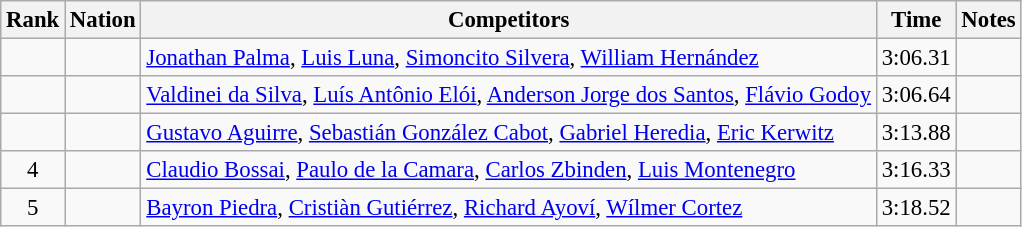<table class="wikitable sortable" style="text-align:center; font-size:95%">
<tr>
<th>Rank</th>
<th>Nation</th>
<th>Competitors</th>
<th>Time</th>
<th>Notes</th>
</tr>
<tr>
<td></td>
<td align=left></td>
<td align=left><a href='#'>Jonathan Palma</a>, <a href='#'>Luis Luna</a>, <a href='#'>Simoncito Silvera</a>, <a href='#'>William Hernández</a></td>
<td>3:06.31</td>
<td></td>
</tr>
<tr>
<td></td>
<td align=left></td>
<td align=left><a href='#'>Valdinei da Silva</a>, <a href='#'>Luís Antônio Elói</a>, <a href='#'>Anderson Jorge dos Santos</a>, <a href='#'>Flávio Godoy</a></td>
<td>3:06.64</td>
<td></td>
</tr>
<tr>
<td></td>
<td align=left></td>
<td align=left><a href='#'>Gustavo Aguirre</a>, <a href='#'>Sebastián González Cabot</a>, <a href='#'>Gabriel Heredia</a>, <a href='#'>Eric Kerwitz</a></td>
<td>3:13.88</td>
<td></td>
</tr>
<tr>
<td>4</td>
<td align=left></td>
<td align=left><a href='#'>Claudio Bossai</a>, <a href='#'>Paulo de la Camara</a>, <a href='#'>Carlos Zbinden</a>, <a href='#'>Luis Montenegro</a></td>
<td>3:16.33</td>
<td></td>
</tr>
<tr>
<td>5</td>
<td align=left></td>
<td align=left><a href='#'>Bayron Piedra</a>, <a href='#'>Cristiàn Gutiérrez</a>, <a href='#'>Richard Ayoví</a>, <a href='#'>Wílmer Cortez</a></td>
<td>3:18.52</td>
<td></td>
</tr>
</table>
